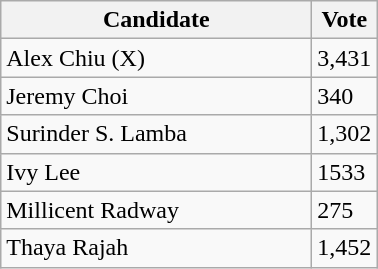<table class="wikitable">
<tr>
<th bgcolor="#DDDDFF" width="200px">Candidate</th>
<th bgcolor="#DDDDFF">Vote</th>
</tr>
<tr>
<td>Alex Chiu (X)</td>
<td>3,431</td>
</tr>
<tr>
<td>Jeremy Choi</td>
<td>340</td>
</tr>
<tr>
<td>Surinder S. Lamba</td>
<td>1,302</td>
</tr>
<tr>
<td>Ivy Lee</td>
<td>1533</td>
</tr>
<tr>
<td>Millicent Radway</td>
<td>275</td>
</tr>
<tr>
<td>Thaya Rajah</td>
<td>1,452</td>
</tr>
</table>
